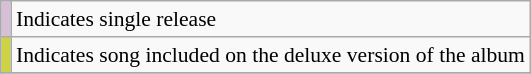<table class="wikitable sortable plainrowheaders" style="font-size:90%;">
<tr>
<td style="background-color:#D8BFD8"> </td>
<td>Indicates single release</td>
</tr>
<tr>
<td style="background-color:#ced343"> </td>
<td>Indicates song included on the deluxe version of the album</td>
</tr>
<tr>
</tr>
</table>
